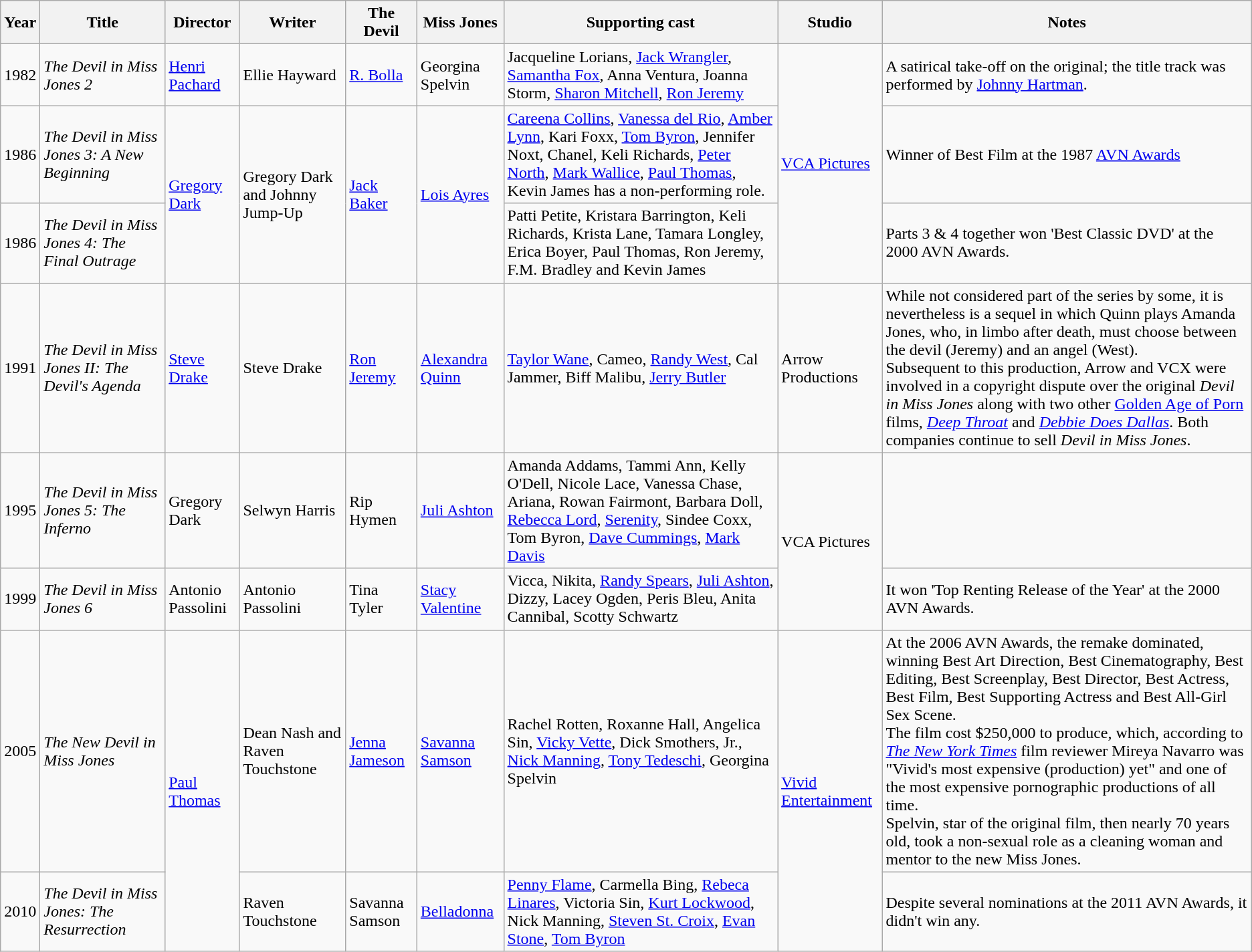<table class="wikitable">
<tr>
<th>Year</th>
<th>Title</th>
<th>Director</th>
<th>Writer</th>
<th>The Devil</th>
<th>Miss Jones</th>
<th>Supporting cast</th>
<th>Studio</th>
<th class="unsortable">Notes</th>
</tr>
<tr>
<td>1982</td>
<td><em>The Devil in Miss Jones 2</em></td>
<td><a href='#'>Henri Pachard</a></td>
<td>Ellie Hayward</td>
<td><a href='#'>R. Bolla</a></td>
<td>Georgina Spelvin</td>
<td>Jacqueline Lorians, <a href='#'>Jack Wrangler</a>, <a href='#'>Samantha Fox</a>, Anna Ventura, Joanna Storm, <a href='#'>Sharon Mitchell</a>, <a href='#'>Ron Jeremy</a></td>
<td rowspan="3"><a href='#'>VCA Pictures</a></td>
<td>A satirical take-off on the original; the title track was performed by <a href='#'>Johnny Hartman</a>.</td>
</tr>
<tr>
<td>1986</td>
<td><em>The Devil in Miss Jones 3: A New Beginning</em></td>
<td rowspan="2"><a href='#'>Gregory Dark</a></td>
<td rowspan="2">Gregory Dark and Johnny Jump-Up</td>
<td rowspan="2"><a href='#'>Jack Baker</a></td>
<td rowspan="2"><a href='#'>Lois Ayres</a></td>
<td><a href='#'>Careena Collins</a>, <a href='#'>Vanessa del Rio</a>, <a href='#'>Amber Lynn</a>, Kari Foxx, <a href='#'>Tom Byron</a>, Jennifer Noxt, Chanel, Keli Richards, <a href='#'>Peter North</a>, <a href='#'>Mark Wallice</a>, <a href='#'>Paul Thomas</a>, Kevin James has a non-performing role.</td>
<td>Winner of Best Film at the 1987 <a href='#'>AVN Awards</a></td>
</tr>
<tr>
<td>1986</td>
<td><em>The Devil in Miss Jones 4: The Final Outrage</em></td>
<td>Patti Petite, Kristara Barrington, Keli Richards, Krista Lane, Tamara Longley, Erica Boyer, Paul Thomas, Ron Jeremy, F.M. Bradley and Kevin James</td>
<td>Parts 3 & 4 together won 'Best Classic DVD' at the 2000 AVN Awards.</td>
</tr>
<tr>
<td>1991</td>
<td><em>The Devil in Miss Jones II: The Devil's Agenda</em></td>
<td><a href='#'>Steve Drake</a></td>
<td>Steve Drake</td>
<td><a href='#'>Ron Jeremy</a></td>
<td><a href='#'>Alexandra Quinn</a></td>
<td><a href='#'>Taylor Wane</a>, Cameo, <a href='#'>Randy West</a>, Cal Jammer, Biff Malibu, <a href='#'>Jerry Butler</a></td>
<td>Arrow Productions</td>
<td>While not considered part of the series by some, it is nevertheless is a sequel in which Quinn plays Amanda Jones, who, in limbo after death, must choose between the devil (Jeremy) and an angel (West).<br>Subsequent to this production, Arrow and VCX were involved in a copyright dispute over the original <em>Devil in Miss Jones</em> along with two other <a href='#'>Golden Age of Porn</a> films, <em><a href='#'>Deep Throat</a></em> and <em><a href='#'>Debbie Does Dallas</a></em>. Both companies continue to sell <em>Devil in Miss Jones</em>.</td>
</tr>
<tr>
<td>1995</td>
<td><em>The Devil in Miss Jones 5: The Inferno</em></td>
<td>Gregory Dark</td>
<td>Selwyn Harris</td>
<td>Rip Hymen</td>
<td><a href='#'>Juli Ashton</a></td>
<td>Amanda Addams, Tammi Ann, Kelly O'Dell, Nicole Lace, Vanessa Chase, Ariana, Rowan Fairmont, Barbara Doll, <a href='#'>Rebecca Lord</a>, <a href='#'>Serenity</a>, Sindee Coxx, Tom Byron, <a href='#'>Dave Cummings</a>, <a href='#'>Mark Davis</a></td>
<td rowspan="2">VCA Pictures</td>
<td></td>
</tr>
<tr>
<td>1999</td>
<td><em>The Devil in Miss Jones 6</em></td>
<td>Antonio Passolini</td>
<td>Antonio Passolini</td>
<td>Tina Tyler</td>
<td><a href='#'>Stacy Valentine</a></td>
<td>Vicca, Nikita, <a href='#'>Randy Spears</a>, <a href='#'>Juli Ashton</a>, Dizzy, Lacey Ogden, Peris Bleu, Anita Cannibal, Scotty Schwartz</td>
<td>It won 'Top Renting Release of the Year' at the 2000 AVN Awards.</td>
</tr>
<tr>
<td>2005</td>
<td><em>The New Devil in Miss Jones</em></td>
<td rowspan="2"><a href='#'>Paul Thomas</a></td>
<td>Dean Nash and Raven Touchstone</td>
<td><a href='#'>Jenna Jameson</a></td>
<td><a href='#'>Savanna Samson</a></td>
<td>Rachel Rotten, Roxanne Hall, Angelica Sin, <a href='#'>Vicky Vette</a>, Dick Smothers, Jr., <a href='#'>Nick Manning</a>, <a href='#'>Tony Tedeschi</a>, Georgina Spelvin</td>
<td rowspan="2"><a href='#'>Vivid Entertainment</a></td>
<td>At the 2006 AVN Awards, the remake dominated, winning Best Art Direction, Best Cinematography, Best Editing, Best Screenplay, Best Director, Best Actress, Best Film, Best Supporting Actress and Best All-Girl Sex Scene.<br>The film cost $250,000 to produce, which, according to <em><a href='#'>The New York Times</a></em> film reviewer Mireya Navarro was "Vivid's most expensive (production) yet" and one of the most expensive pornographic productions of all time.<br>Spelvin, star of the original film, then nearly 70 years old, took a non-sexual role as a cleaning woman and mentor to the new Miss Jones.</td>
</tr>
<tr>
<td>2010</td>
<td><em>The Devil in Miss Jones: The Resurrection</em></td>
<td>Raven Touchstone</td>
<td>Savanna Samson</td>
<td><a href='#'>Belladonna</a></td>
<td><a href='#'>Penny Flame</a>, Carmella Bing, <a href='#'>Rebeca Linares</a>, Victoria Sin, <a href='#'>Kurt Lockwood</a>, Nick Manning, <a href='#'>Steven St. Croix</a>, <a href='#'>Evan Stone</a>, <a href='#'>Tom Byron</a></td>
<td>Despite several nominations at the 2011 AVN Awards, it didn't win any.</td>
</tr>
</table>
